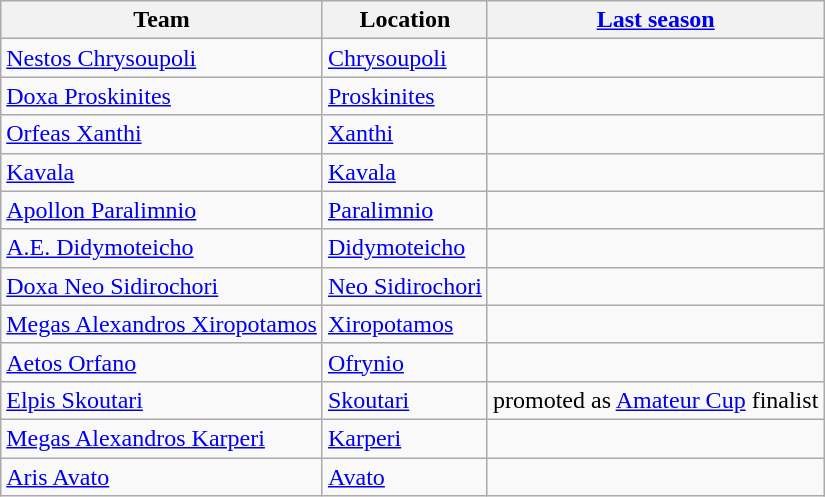<table class="wikitable sortable">
<tr>
<th>Team</th>
<th>Location</th>
<th><a href='#'>Last season</a></th>
</tr>
<tr>
<td><a href='#'>Nestos Chrysoupoli</a></td>
<td><a href='#'>Chrysoupoli</a></td>
<td></td>
</tr>
<tr>
<td><a href='#'>Doxa Proskinites</a></td>
<td><a href='#'>Proskinites</a></td>
<td></td>
</tr>
<tr>
<td><a href='#'>Orfeas Xanthi</a></td>
<td><a href='#'>Xanthi</a></td>
<td></td>
</tr>
<tr>
<td><a href='#'>Kavala</a></td>
<td><a href='#'>Kavala</a></td>
<td></td>
</tr>
<tr>
<td><a href='#'>Apollon Paralimnio</a></td>
<td><a href='#'>Paralimnio</a></td>
<td></td>
</tr>
<tr>
<td><a href='#'>A.E. Didymoteicho</a></td>
<td><a href='#'>Didymoteicho</a></td>
<td></td>
</tr>
<tr>
<td><a href='#'>Doxa Neo Sidirochori</a></td>
<td><a href='#'>Neo Sidirochori</a></td>
<td></td>
</tr>
<tr>
<td><a href='#'>Megas Alexandros Xiropotamos</a></td>
<td><a href='#'>Xiropotamos</a></td>
<td></td>
</tr>
<tr>
<td><a href='#'>Aetos Orfano</a></td>
<td><a href='#'>Ofrynio</a></td>
<td></td>
</tr>
<tr>
<td><a href='#'>Elpis Skoutari</a></td>
<td><a href='#'>Skoutari</a></td>
<td> promoted as <a href='#'>Amateur Cup</a> finalist</td>
</tr>
<tr>
<td><a href='#'>Megas Alexandros Karperi</a></td>
<td><a href='#'>Karperi</a></td>
<td></td>
</tr>
<tr>
<td><a href='#'>Aris Avato</a></td>
<td><a href='#'>Avato</a></td>
<td></td>
</tr>
</table>
